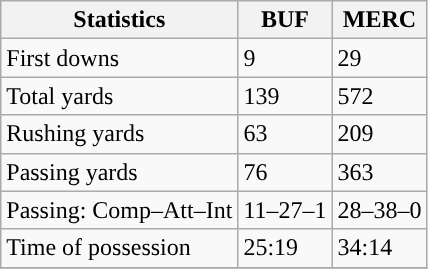<table class="wikitable" style="float: left;">
<tr>
<th>Statistics</th>
<th>BUF</th>
<th>MERC</th>
</tr>
<tr>
<td>First downs</td>
<td>9</td>
<td>29</td>
</tr>
<tr>
<td>Total yards</td>
<td>139</td>
<td>572</td>
</tr>
<tr>
<td>Rushing yards</td>
<td>63</td>
<td>209</td>
</tr>
<tr>
<td>Passing yards</td>
<td>76</td>
<td>363</td>
</tr>
<tr>
<td>Passing: Comp–Att–Int</td>
<td>11–27–1</td>
<td>28–38–0</td>
</tr>
<tr>
<td>Time of possession</td>
<td>25:19</td>
<td>34:14</td>
</tr>
<tr>
</tr>
</table>
